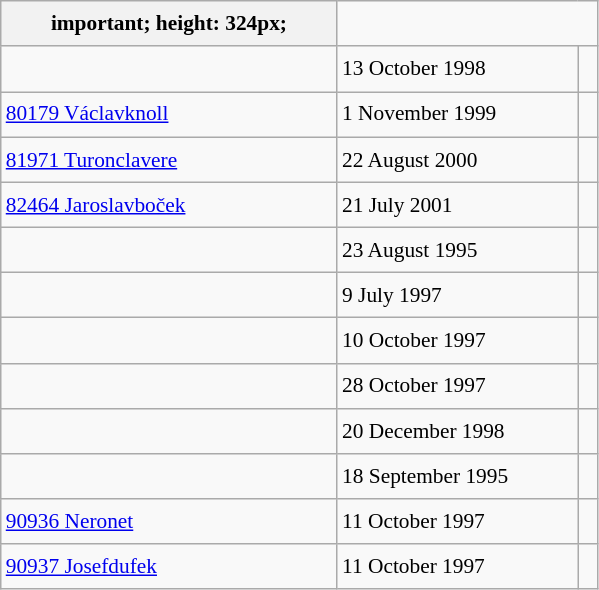<table class="wikitable" style="font-size: 89%; float: left; width: 28em; margin-right: 1em; line-height: 1.65em">
<tr>
<th>important; height: 324px;</th>
</tr>
<tr>
<td></td>
<td>13 October 1998</td>
<td></td>
</tr>
<tr>
<td><a href='#'>80179 Václavknoll</a></td>
<td>1 November 1999</td>
<td></td>
</tr>
<tr>
<td><a href='#'>81971 Turonclavere</a></td>
<td>22 August 2000</td>
<td> </td>
</tr>
<tr>
<td><a href='#'>82464 Jaroslavboček</a></td>
<td>21 July 2001</td>
<td> </td>
</tr>
<tr>
<td></td>
<td>23 August 1995</td>
<td></td>
</tr>
<tr>
<td></td>
<td>9 July 1997</td>
<td></td>
</tr>
<tr>
<td></td>
<td>10 October 1997</td>
<td></td>
</tr>
<tr>
<td></td>
<td>28 October 1997</td>
<td></td>
</tr>
<tr>
<td></td>
<td>20 December 1998</td>
<td> </td>
</tr>
<tr>
<td></td>
<td>18 September 1995</td>
<td></td>
</tr>
<tr>
<td><a href='#'>90936 Neronet</a></td>
<td>11 October 1997</td>
<td></td>
</tr>
<tr>
<td><a href='#'>90937 Josefdufek</a></td>
<td>11 October 1997</td>
<td></td>
</tr>
</table>
